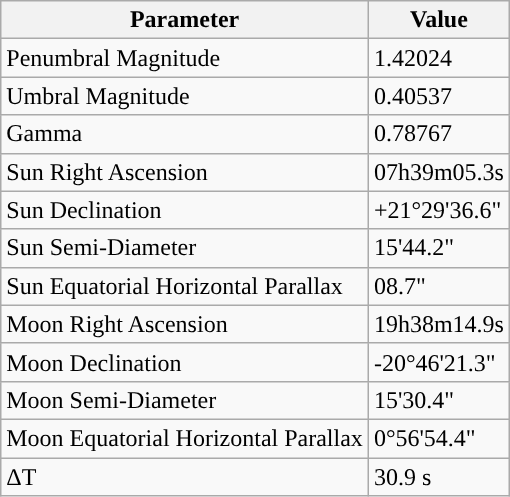<table class="wikitable">
<tr>
<th>Parameter</th>
<th>Value</th>
</tr>
<tr>
<td>Penumbral Magnitude</td>
<td>1.42024</td>
</tr>
<tr>
<td>Umbral Magnitude</td>
<td>0.40537</td>
</tr>
<tr>
<td>Gamma</td>
<td>0.78767</td>
</tr>
<tr>
<td>Sun Right Ascension</td>
<td>07h39m05.3s</td>
</tr>
<tr>
<td>Sun Declination</td>
<td>+21°29'36.6"</td>
</tr>
<tr>
<td>Sun Semi-Diameter</td>
<td>15'44.2"</td>
</tr>
<tr>
<td>Sun Equatorial Horizontal Parallax</td>
<td>08.7"</td>
</tr>
<tr>
<td>Moon Right Ascension</td>
<td>19h38m14.9s</td>
</tr>
<tr>
<td>Moon Declination</td>
<td>-20°46'21.3"</td>
</tr>
<tr>
<td>Moon Semi-Diameter</td>
<td>15'30.4"</td>
</tr>
<tr>
<td>Moon Equatorial Horizontal Parallax</td>
<td>0°56'54.4"</td>
</tr>
<tr>
<td>ΔT</td>
<td>30.9 s</td>
</tr>
</table>
